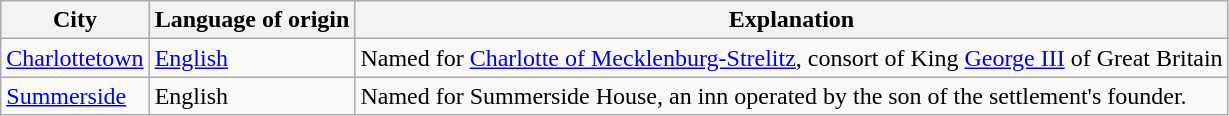<table class="wikitable sortable">
<tr>
<th>City</th>
<th>Language of origin</th>
<th>Explanation</th>
</tr>
<tr>
<td><a href='#'>Charlottetown</a></td>
<td><a href='#'>English</a></td>
<td>Named for <a href='#'>Charlotte of Mecklenburg-Strelitz</a>, consort of King <a href='#'>George III</a> of Great Britain</td>
</tr>
<tr>
<td><a href='#'>Summerside</a></td>
<td>English</td>
<td>Named for Summerside House, an inn operated by the son of the settlement's founder.</td>
</tr>
</table>
